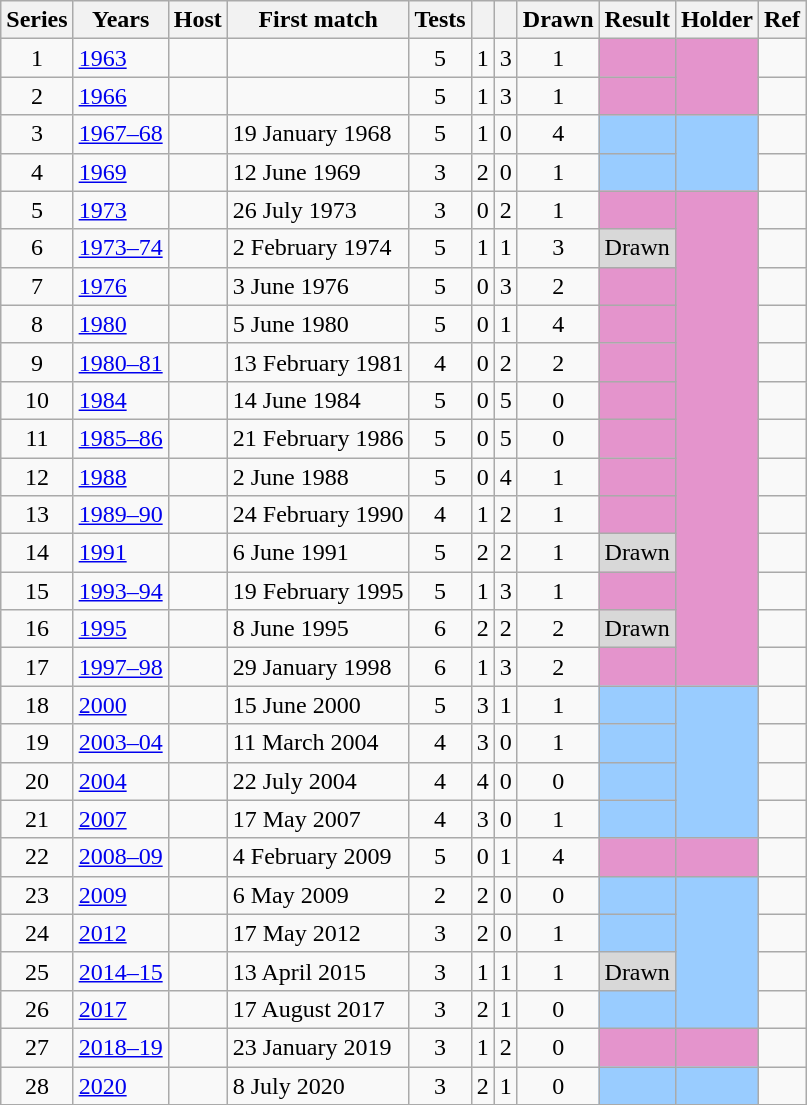<table class="wikitable sortable">
<tr>
<th scope="col">Series</th>
<th scope="col">Years</th>
<th scope="col">Host</th>
<th scope="col">First match</th>
<th scope="col">Tests</th>
<th scope="col"></th>
<th scope="col"></th>
<th scope="col">Drawn</th>
<th scope="col" class="unsortable">Result</th>
<th scope="col" class="unsortable">Holder</th>
<th scope="col" class="unsortable">Ref</th>
</tr>
<tr>
<td align="center">1</td>
<td><a href='#'>1963</a></td>
<td></td>
<td></td>
<td align="center">5</td>
<td align="center">1</td>
<td align="center">3</td>
<td align="center">1</td>
<td style="background:#E494CC"></td>
<td rowspan=2 style="background:#E494CC"></td>
<td></td>
</tr>
<tr>
<td align="center">2</td>
<td><a href='#'>1966</a></td>
<td></td>
<td></td>
<td align="center">5</td>
<td align="center">1</td>
<td align="center">3</td>
<td align="center">1</td>
<td style="background:#E494CC"></td>
<td></td>
</tr>
<tr>
<td align="center">3</td>
<td><a href='#'>1967–68</a></td>
<td></td>
<td>19 January 1968</td>
<td align="center">5</td>
<td align="center">1</td>
<td align="center">0</td>
<td align="center">4</td>
<td bgcolor="#99ccff"></td>
<td rowspan=2 bgcolor="#99ccff"></td>
<td></td>
</tr>
<tr>
<td align="center">4</td>
<td><a href='#'>1969</a></td>
<td></td>
<td>12 June 1969</td>
<td align="center">3</td>
<td align="center">2</td>
<td align="center">0</td>
<td align="center">1</td>
<td bgcolor="#99ccff"></td>
<td></td>
</tr>
<tr>
<td align="center">5</td>
<td><a href='#'>1973</a></td>
<td></td>
<td>26 July 1973</td>
<td align="center">3</td>
<td align="center">0</td>
<td align="center">2</td>
<td align="center">1</td>
<td style="background:#E494CC"></td>
<td rowspan=13 style="background:#E494CC"></td>
<td></td>
</tr>
<tr>
<td align="center">6</td>
<td><a href='#'>1973–74</a></td>
<td></td>
<td>2 February 1974</td>
<td align="center">5</td>
<td align="center">1</td>
<td align="center">1</td>
<td align="center">3</td>
<td bgcolor=#d8d8d8>Drawn</td>
<td></td>
</tr>
<tr>
<td align="center">7</td>
<td><a href='#'>1976</a></td>
<td></td>
<td>3 June 1976</td>
<td align="center">5</td>
<td align="center">0</td>
<td align="center">3</td>
<td align="center">2</td>
<td style="background:#E494CC"></td>
<td></td>
</tr>
<tr>
<td align="center">8</td>
<td><a href='#'>1980</a></td>
<td></td>
<td>5 June 1980</td>
<td align="center">5</td>
<td align="center">0</td>
<td align="center">1</td>
<td align="center">4</td>
<td style="background:#E494CC"></td>
<td></td>
</tr>
<tr>
<td align="center">9</td>
<td><a href='#'>1980–81</a></td>
<td></td>
<td>13 February 1981</td>
<td align="center">4</td>
<td align="center">0</td>
<td align="center">2</td>
<td align="center">2</td>
<td style="background:#E494CC"></td>
<td></td>
</tr>
<tr>
<td align="center">10</td>
<td><a href='#'>1984</a></td>
<td></td>
<td>14 June 1984</td>
<td align="center">5</td>
<td align="center">0</td>
<td align="center">5</td>
<td align="center">0</td>
<td style="background:#E494CC"></td>
<td></td>
</tr>
<tr>
<td align="center">11</td>
<td><a href='#'>1985–86</a></td>
<td></td>
<td>21 February 1986</td>
<td align="center">5</td>
<td align="center">0</td>
<td align="center">5</td>
<td align="center">0</td>
<td style="background:#E494CC"></td>
<td></td>
</tr>
<tr>
<td align="center">12</td>
<td><a href='#'>1988</a></td>
<td></td>
<td>2 June 1988</td>
<td align="center">5</td>
<td align="center">0</td>
<td align="center">4</td>
<td align="center">1</td>
<td style="background:#E494CC"></td>
<td></td>
</tr>
<tr>
<td align="center">13</td>
<td><a href='#'>1989–90</a></td>
<td></td>
<td>24 February 1990</td>
<td align="center">4</td>
<td align="center">1</td>
<td align="center">2</td>
<td align="center">1</td>
<td style="background:#E494CC"></td>
<td></td>
</tr>
<tr>
<td align="center">14</td>
<td><a href='#'>1991</a></td>
<td></td>
<td>6 June 1991</td>
<td align="center">5</td>
<td align="center">2</td>
<td align="center">2</td>
<td align="center">1</td>
<td bgcolor=#d8d8d8>Drawn</td>
<td></td>
</tr>
<tr>
<td align="center">15</td>
<td><a href='#'>1993–94</a></td>
<td></td>
<td>19 February 1995</td>
<td align="center">5</td>
<td align="center">1</td>
<td align="center">3</td>
<td align="center">1</td>
<td style="background:#E494CC"></td>
<td></td>
</tr>
<tr>
<td align="center">16</td>
<td><a href='#'>1995</a></td>
<td></td>
<td>8 June 1995</td>
<td align="center">6</td>
<td align="center">2</td>
<td align="center">2</td>
<td align="center">2</td>
<td bgcolor=#d8d8d8>Drawn</td>
<td></td>
</tr>
<tr>
<td align="center">17</td>
<td><a href='#'>1997–98</a></td>
<td></td>
<td>29 January 1998</td>
<td align="center">6</td>
<td align="center">1</td>
<td align="center">3</td>
<td align="center">2</td>
<td style="background:#E494CC"></td>
<td></td>
</tr>
<tr>
<td align="center">18</td>
<td><a href='#'>2000</a></td>
<td></td>
<td>15 June 2000</td>
<td align="center">5</td>
<td align="center">3</td>
<td align="center">1</td>
<td align="center">1</td>
<td bgcolor="#99ccff"></td>
<td rowspan=4 bgcolor="#99ccff"></td>
<td></td>
</tr>
<tr>
<td align="center">19</td>
<td><a href='#'>2003–04</a></td>
<td></td>
<td>11 March 2004</td>
<td align="center">4</td>
<td align="center">3</td>
<td align="center">0</td>
<td align="center">1</td>
<td bgcolor="#99ccff"></td>
<td></td>
</tr>
<tr>
<td align="center">20</td>
<td><a href='#'>2004</a></td>
<td></td>
<td>22 July 2004</td>
<td align="center">4</td>
<td align="center">4</td>
<td align="center">0</td>
<td align="center">0</td>
<td bgcolor="#99ccff"></td>
<td></td>
</tr>
<tr>
<td align="center">21</td>
<td><a href='#'>2007</a></td>
<td></td>
<td>17 May 2007</td>
<td align="center">4</td>
<td align="center">3</td>
<td align="center">0</td>
<td align="center">1</td>
<td bgcolor="#99ccff"></td>
<td></td>
</tr>
<tr>
<td align="center">22</td>
<td><a href='#'>2008–09</a></td>
<td></td>
<td>4 February 2009</td>
<td align="center">5</td>
<td align="center">0</td>
<td align="center">1</td>
<td align="center">4</td>
<td style="background:#E494CC"></td>
<td style="background:#E494CC"></td>
<td></td>
</tr>
<tr>
<td align="center">23</td>
<td><a href='#'>2009</a></td>
<td></td>
<td>6 May 2009</td>
<td align="center">2</td>
<td align="center">2</td>
<td align="center">0</td>
<td align="center">0</td>
<td bgcolor="#99ccff"></td>
<td rowspan=4 bgcolor="#99ccff"></td>
<td></td>
</tr>
<tr>
<td align="center">24</td>
<td><a href='#'>2012</a></td>
<td></td>
<td>17 May 2012</td>
<td align="center">3</td>
<td align="center">2</td>
<td align="center">0</td>
<td align="center">1</td>
<td bgcolor="#99ccff"></td>
<td></td>
</tr>
<tr>
<td align="center">25</td>
<td><a href='#'>2014–15</a></td>
<td></td>
<td>13 April 2015</td>
<td align="center">3</td>
<td align="center">1</td>
<td align="center">1</td>
<td align="center">1</td>
<td bgcolor=#d8d8d8>Drawn</td>
<td></td>
</tr>
<tr>
<td align="center">26</td>
<td><a href='#'>2017</a></td>
<td></td>
<td>17 August 2017</td>
<td align="center">3</td>
<td align="center">2</td>
<td align="center">1</td>
<td align="center">0</td>
<td bgcolor="#99ccff"></td>
<td></td>
</tr>
<tr>
<td align="center">27</td>
<td><a href='#'>2018–19</a></td>
<td></td>
<td>23 January 2019</td>
<td align="center">3</td>
<td align="center">1</td>
<td align="center">2</td>
<td align="center">0</td>
<td style="background:#E494CC"></td>
<td style="background:#E494CC"></td>
<td></td>
</tr>
<tr>
<td align="center">28</td>
<td><a href='#'>2020</a></td>
<td></td>
<td>8 July 2020</td>
<td align="center">3</td>
<td align="center">2</td>
<td align="center">1</td>
<td align="center">0</td>
<td style="background:#99ccff;"></td>
<td style="background:#99ccff;"></td>
<td></td>
</tr>
<tr>
</tr>
</table>
